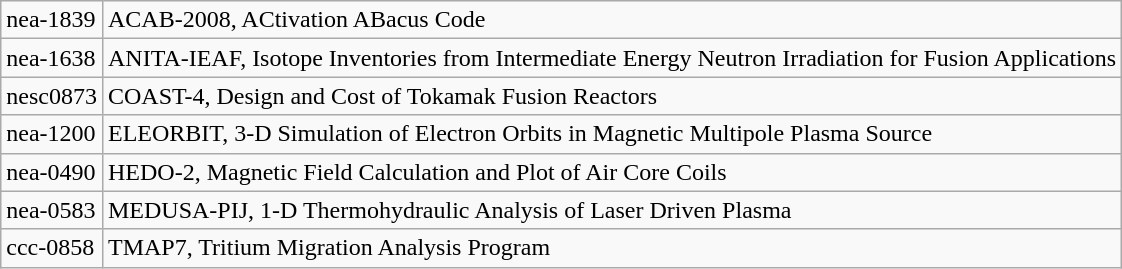<table class="wikitable">
<tr>
<td>nea-1839</td>
<td>ACAB-2008, ACtivation ABacus Code</td>
</tr>
<tr>
<td>nea-1638</td>
<td>ANITA-IEAF, Isotope Inventories from Intermediate Energy Neutron Irradiation for Fusion Applications</td>
</tr>
<tr>
<td>nesc0873</td>
<td>COAST-4, Design and Cost of Tokamak Fusion Reactors</td>
</tr>
<tr>
<td>nea-1200</td>
<td>ELEORBIT, 3-D Simulation of Electron Orbits in Magnetic Multipole Plasma Source</td>
</tr>
<tr>
<td>nea-0490</td>
<td>HEDO-2, Magnetic Field Calculation and Plot of Air Core Coils</td>
</tr>
<tr>
<td>nea-0583</td>
<td>MEDUSA-PIJ, 1-D Thermohydraulic Analysis of Laser Driven Plasma</td>
</tr>
<tr>
<td>ccc-0858</td>
<td>TMAP7, Tritium Migration Analysis Program</td>
</tr>
</table>
